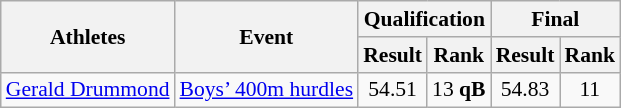<table class="wikitable" border="1" style="font-size:90%">
<tr>
<th rowspan=2>Athletes</th>
<th rowspan=2>Event</th>
<th colspan=2>Qualification</th>
<th colspan=2>Final</th>
</tr>
<tr>
<th>Result</th>
<th>Rank</th>
<th>Result</th>
<th>Rank</th>
</tr>
<tr>
<td><a href='#'>Gerald Drummond</a></td>
<td><a href='#'>Boys’ 400m hurdles</a></td>
<td align=center>54.51</td>
<td align=center>13 <strong>qB</strong></td>
<td align=center>54.83</td>
<td align=center>11</td>
</tr>
</table>
